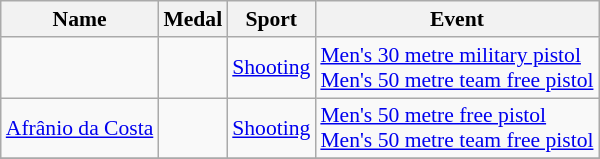<table class="wikitable sortable" style="font-size:90%">
<tr>
<th>Name</th>
<th>Medal</th>
<th>Sport</th>
<th>Event</th>
</tr>
<tr>
<td></td>
<td><br></td>
<td><a href='#'>Shooting</a></td>
<td><a href='#'>Men's 30 metre military pistol</a><br><a href='#'>Men's 50 metre team free pistol</a></td>
</tr>
<tr>
<td><a href='#'>Afrânio da Costa</a></td>
<td><br></td>
<td><a href='#'>Shooting</a></td>
<td><a href='#'>Men's 50 metre free pistol</a><br><a href='#'>Men's 50 metre team free pistol</a></td>
</tr>
<tr>
</tr>
</table>
